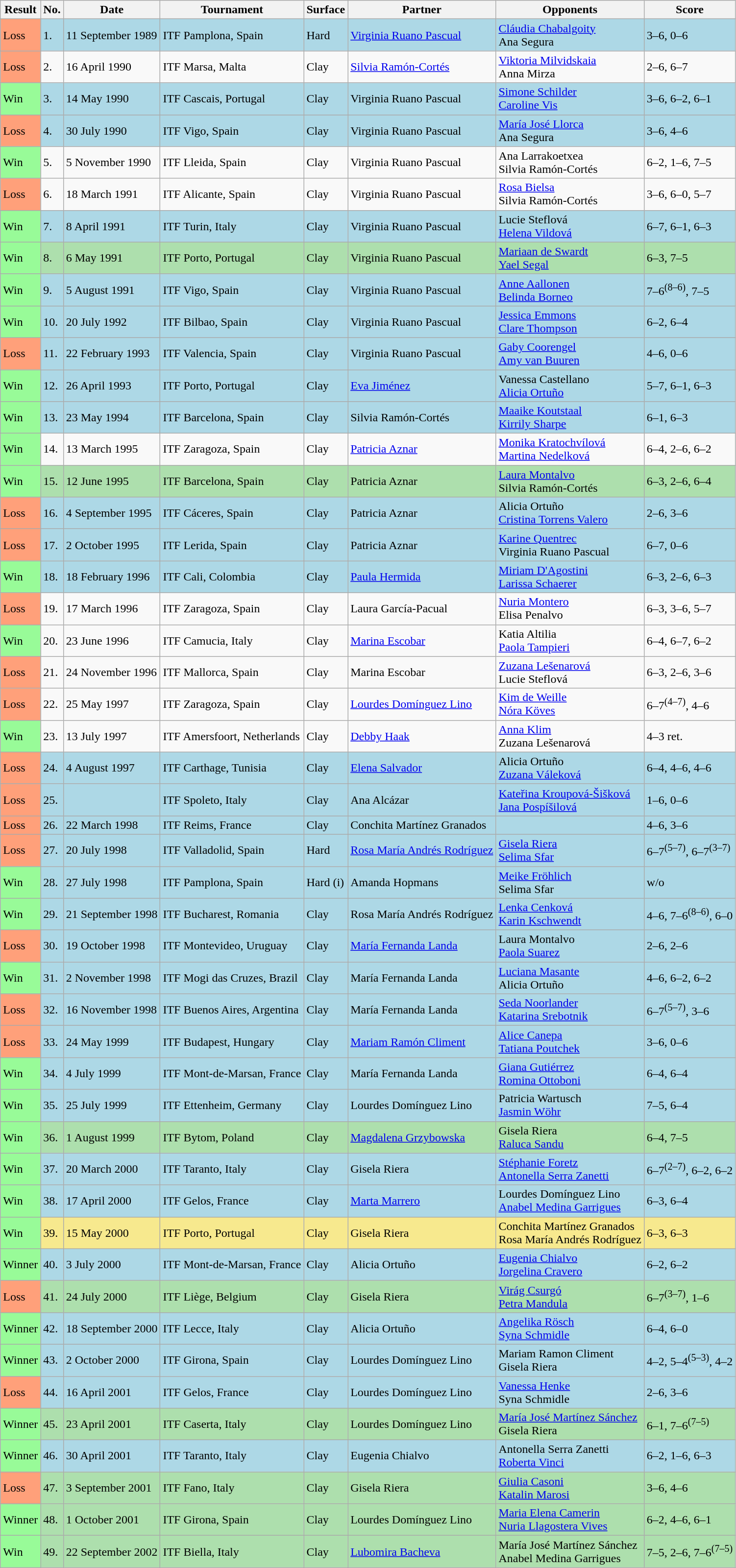<table class="sortable wikitable">
<tr>
<th>Result</th>
<th class="unsortable">No.</th>
<th>Date</th>
<th>Tournament</th>
<th>Surface</th>
<th>Partner</th>
<th>Opponents</th>
<th class="unsortable">Score</th>
</tr>
<tr bgcolor="lightblue">
<td style="background:#ffa07a;">Loss</td>
<td>1.</td>
<td>11 September 1989</td>
<td>ITF Pamplona, Spain</td>
<td>Hard</td>
<td> <a href='#'>Virginia Ruano Pascual</a></td>
<td> <a href='#'>Cláudia Chabalgoity</a> <br>  Ana Segura</td>
<td>3–6, 0–6</td>
</tr>
<tr>
<td style="background:#ffa07a;">Loss</td>
<td>2.</td>
<td>16 April 1990</td>
<td>ITF Marsa, Malta</td>
<td>Clay</td>
<td> <a href='#'>Silvia Ramón-Cortés</a></td>
<td> <a href='#'>Viktoria Milvidskaia</a> <br>  Anna Mirza</td>
<td>2–6, 6–7</td>
</tr>
<tr bgcolor="lightblue">
<td style="background:#98fb98;">Win</td>
<td>3.</td>
<td>14 May 1990</td>
<td>ITF Cascais, Portugal</td>
<td>Clay</td>
<td> Virginia Ruano Pascual</td>
<td> <a href='#'>Simone Schilder</a> <br>  <a href='#'>Caroline Vis</a></td>
<td>3–6, 6–2, 6–1</td>
</tr>
<tr bgcolor="lightblue">
<td style="background:#ffa07a;">Loss</td>
<td>4.</td>
<td>30 July 1990</td>
<td>ITF Vigo, Spain</td>
<td>Clay</td>
<td> Virginia Ruano Pascual</td>
<td> <a href='#'>María José Llorca</a> <br>  Ana Segura</td>
<td>3–6, 4–6</td>
</tr>
<tr>
<td style="background:#98fb98;">Win</td>
<td>5.</td>
<td>5 November 1990</td>
<td>ITF Lleida, Spain</td>
<td>Clay</td>
<td> Virginia Ruano Pascual</td>
<td> Ana Larrakoetxea <br>  Silvia Ramón-Cortés</td>
<td>6–2, 1–6, 7–5</td>
</tr>
<tr>
<td style="background:#ffa07a;">Loss</td>
<td>6.</td>
<td>18 March 1991</td>
<td>ITF Alicante, Spain</td>
<td>Clay</td>
<td> Virginia Ruano Pascual</td>
<td> <a href='#'>Rosa Bielsa</a> <br>  Silvia Ramón-Cortés</td>
<td>3–6, 6–0, 5–7</td>
</tr>
<tr bgcolor="lightblue">
<td style="background:#98fb98;">Win</td>
<td>7.</td>
<td>8 April 1991</td>
<td>ITF Turin, Italy</td>
<td>Clay</td>
<td> Virginia Ruano Pascual</td>
<td> Lucie Steflová <br>  <a href='#'>Helena Vildová</a></td>
<td>6–7, 6–1, 6–3</td>
</tr>
<tr bgcolor="#ADDFAD">
<td style="background:#98fb98;">Win</td>
<td>8.</td>
<td>6 May 1991</td>
<td>ITF Porto, Portugal</td>
<td>Clay</td>
<td> Virginia Ruano Pascual</td>
<td> <a href='#'>Mariaan de Swardt</a> <br>  <a href='#'>Yael Segal</a></td>
<td>6–3, 7–5</td>
</tr>
<tr bgcolor="lightblue">
<td style="background:#98fb98;">Win</td>
<td>9.</td>
<td>5 August 1991</td>
<td>ITF Vigo, Spain</td>
<td>Clay</td>
<td> Virginia Ruano Pascual</td>
<td> <a href='#'>Anne Aallonen</a> <br>  <a href='#'>Belinda Borneo</a></td>
<td>7–6<sup>(8–6)</sup>, 7–5</td>
</tr>
<tr bgcolor="lightblue">
<td style="background:#98fb98;">Win</td>
<td>10.</td>
<td>20 July 1992</td>
<td>ITF Bilbao, Spain</td>
<td>Clay</td>
<td> Virginia Ruano Pascual</td>
<td> <a href='#'>Jessica Emmons</a> <br>  <a href='#'>Clare Thompson</a></td>
<td>6–2, 6–4</td>
</tr>
<tr bgcolor="lightblue">
<td style="background:#ffa07a;">Loss</td>
<td>11.</td>
<td>22 February 1993</td>
<td>ITF Valencia, Spain</td>
<td>Clay</td>
<td> Virginia Ruano Pascual</td>
<td> <a href='#'>Gaby Coorengel</a> <br>  <a href='#'>Amy van Buuren</a></td>
<td>4–6, 0–6</td>
</tr>
<tr bgcolor="lightblue">
<td style="background:#98fb98;">Win</td>
<td>12.</td>
<td>26 April 1993</td>
<td>ITF Porto, Portugal</td>
<td>Clay</td>
<td> <a href='#'>Eva Jiménez</a></td>
<td> Vanessa Castellano <br>  <a href='#'>Alicia Ortuño</a></td>
<td>5–7, 6–1, 6–3</td>
</tr>
<tr bgcolor="lightblue">
<td style="background:#98fb98;">Win</td>
<td>13.</td>
<td>23 May 1994</td>
<td>ITF Barcelona, Spain</td>
<td>Clay</td>
<td> Silvia Ramón-Cortés</td>
<td> <a href='#'>Maaike Koutstaal</a> <br>  <a href='#'>Kirrily Sharpe</a></td>
<td>6–1, 6–3</td>
</tr>
<tr>
<td style="background:#98fb98;">Win</td>
<td>14.</td>
<td>13 March 1995</td>
<td>ITF Zaragoza, Spain</td>
<td>Clay</td>
<td> <a href='#'>Patricia Aznar</a></td>
<td> <a href='#'>Monika Kratochvílová</a> <br>  <a href='#'>Martina Nedelková</a></td>
<td>6–4, 2–6, 6–2</td>
</tr>
<tr style="background:#addfad;">
<td style="background:#98fb98;">Win</td>
<td>15.</td>
<td>12 June 1995</td>
<td>ITF Barcelona, Spain</td>
<td>Clay</td>
<td> Patricia Aznar</td>
<td> <a href='#'>Laura Montalvo</a> <br>  Silvia Ramón-Cortés</td>
<td>6–3, 2–6, 6–4</td>
</tr>
<tr style="background:lightblue;">
<td style="background:#ffa07a;">Loss</td>
<td>16.</td>
<td>4 September 1995</td>
<td>ITF Cáceres, Spain</td>
<td>Clay</td>
<td> Patricia Aznar</td>
<td> Alicia Ortuño <br>  <a href='#'>Cristina Torrens Valero</a></td>
<td>2–6, 3–6</td>
</tr>
<tr style="background:lightblue;">
<td style="background:#ffa07a;">Loss</td>
<td>17.</td>
<td>2 October 1995</td>
<td>ITF Lerida, Spain</td>
<td>Clay</td>
<td> Patricia Aznar</td>
<td> <a href='#'>Karine Quentrec</a> <br>  Virginia Ruano Pascual</td>
<td>6–7, 0–6</td>
</tr>
<tr style="background:lightblue;">
<td style="background:#98fb98;">Win</td>
<td>18.</td>
<td>18 February 1996</td>
<td>ITF Cali, Colombia</td>
<td>Clay</td>
<td> <a href='#'>Paula Hermida</a></td>
<td> <a href='#'>Miriam D'Agostini</a> <br>  <a href='#'>Larissa Schaerer</a></td>
<td>6–3, 2–6, 6–3</td>
</tr>
<tr>
<td style="background:#ffa07a;">Loss</td>
<td>19.</td>
<td>17 March 1996</td>
<td>ITF Zaragoza, Spain</td>
<td>Clay</td>
<td> Laura García-Pacual</td>
<td> <a href='#'>Nuria Montero</a> <br>  Elisa Penalvo</td>
<td>6–3, 3–6, 5–7</td>
</tr>
<tr>
<td style="background:#98fb98;">Win</td>
<td>20.</td>
<td>23 June 1996</td>
<td>ITF Camucia, Italy</td>
<td>Clay</td>
<td> <a href='#'>Marina Escobar</a></td>
<td> Katia Altilia <br>  <a href='#'>Paola Tampieri</a></td>
<td>6–4, 6–7, 6–2</td>
</tr>
<tr>
<td style="background:#ffa07a;">Loss</td>
<td>21.</td>
<td>24 November 1996</td>
<td>ITF Mallorca, Spain</td>
<td>Clay</td>
<td> Marina Escobar</td>
<td> <a href='#'>Zuzana Lešenarová</a> <br>  Lucie Steflová</td>
<td>6–3, 2–6, 3–6</td>
</tr>
<tr>
<td style="background:#ffa07a;">Loss</td>
<td>22.</td>
<td>25 May 1997</td>
<td>ITF Zaragoza, Spain</td>
<td>Clay</td>
<td> <a href='#'>Lourdes Domínguez Lino</a></td>
<td> <a href='#'>Kim de Weille</a> <br>  <a href='#'>Nóra Köves</a></td>
<td>6–7<sup>(4–7)</sup>, 4–6</td>
</tr>
<tr>
<td style="background:#98fb98;">Win</td>
<td>23.</td>
<td>13 July 1997</td>
<td>ITF Amersfoort, Netherlands</td>
<td>Clay</td>
<td> <a href='#'>Debby Haak</a></td>
<td> <a href='#'>Anna Klim</a> <br>  Zuzana Lešenarová</td>
<td>4–3 ret.</td>
</tr>
<tr style="background:lightblue;">
<td style="background:#ffa07a;">Loss</td>
<td>24.</td>
<td>4 August 1997</td>
<td>ITF Carthage, Tunisia</td>
<td>Clay</td>
<td> <a href='#'>Elena Salvador</a></td>
<td> Alicia Ortuño <br>  <a href='#'>Zuzana Váleková</a></td>
<td>6–4, 4–6, 4–6</td>
</tr>
<tr style="background:lightblue;">
<td style="background:#ffa07a;">Loss</td>
<td>25.</td>
<td></td>
<td>ITF Spoleto, Italy</td>
<td>Clay</td>
<td> Ana Alcázar</td>
<td> <a href='#'>Kateřina Kroupová-Šišková</a> <br>  <a href='#'>Jana Pospíšilová</a></td>
<td>1–6, 0–6</td>
</tr>
<tr style="background:lightblue;">
<td style="background:#ffa07a;">Loss</td>
<td>26.</td>
<td>22 March 1998</td>
<td>ITF Reims, France</td>
<td>Clay</td>
<td> Conchita Martínez Granados</td>
<td></td>
<td>4–6, 3–6</td>
</tr>
<tr style="background:lightblue;">
<td style="background:#ffa07a;">Loss</td>
<td>27.</td>
<td>20 July 1998</td>
<td>ITF Valladolid, Spain</td>
<td>Hard</td>
<td> <a href='#'>Rosa María Andrés Rodríguez</a></td>
<td> <a href='#'>Gisela Riera</a> <br>  <a href='#'>Selima Sfar</a></td>
<td>6–7<sup>(5–7)</sup>, 6–7<sup>(3–7)</sup></td>
</tr>
<tr style="background:lightblue;">
<td style="background:#98fb98;">Win</td>
<td>28.</td>
<td>27 July 1998</td>
<td>ITF Pamplona, Spain</td>
<td>Hard (i)</td>
<td> Amanda Hopmans</td>
<td> <a href='#'>Meike Fröhlich</a> <br>  Selima Sfar</td>
<td>w/o</td>
</tr>
<tr style="background:lightblue;">
<td style="background:#98fb98;">Win</td>
<td>29.</td>
<td>21 September 1998</td>
<td>ITF Bucharest, Romania</td>
<td>Clay</td>
<td> Rosa María Andrés Rodríguez</td>
<td> <a href='#'>Lenka Cenková</a> <br>  <a href='#'>Karin Kschwendt</a></td>
<td>4–6, 7–6<sup>(8–6)</sup>, 6–0</td>
</tr>
<tr style="background:lightblue;">
<td style="background:#ffa07a;">Loss</td>
<td>30.</td>
<td>19 October 1998</td>
<td>ITF Montevideo, Uruguay</td>
<td>Clay</td>
<td> <a href='#'>María Fernanda Landa</a></td>
<td> Laura Montalvo <br>  <a href='#'>Paola Suarez</a></td>
<td>2–6, 2–6</td>
</tr>
<tr style="background:lightblue;">
<td style="background:#98fb98;">Win</td>
<td>31.</td>
<td>2 November 1998</td>
<td>ITF Mogi das Cruzes, Brazil</td>
<td>Clay</td>
<td> María Fernanda Landa</td>
<td> <a href='#'>Luciana Masante</a> <br>  Alicia Ortuño</td>
<td>4–6, 6–2, 6–2</td>
</tr>
<tr style="background:lightblue;">
<td style="background:#ffa07a;">Loss</td>
<td>32.</td>
<td>16 November 1998</td>
<td>ITF Buenos Aires, Argentina</td>
<td>Clay</td>
<td> María Fernanda Landa</td>
<td> <a href='#'>Seda Noorlander</a> <br>  <a href='#'>Katarina Srebotnik</a></td>
<td>6–7<sup>(5–7)</sup>, 3–6</td>
</tr>
<tr bgcolor="lightblue">
<td style="background:#ffa07a;">Loss</td>
<td>33.</td>
<td>24 May 1999</td>
<td>ITF Budapest, Hungary</td>
<td>Clay</td>
<td> <a href='#'>Mariam Ramón Climent</a></td>
<td> <a href='#'>Alice Canepa</a> <br>  <a href='#'>Tatiana Poutchek</a></td>
<td>3–6, 0–6</td>
</tr>
<tr style="background:lightblue;">
<td style="background:#98fb98;">Win</td>
<td>34.</td>
<td>4 July 1999</td>
<td>ITF Mont-de-Marsan, France</td>
<td>Clay</td>
<td> María Fernanda Landa</td>
<td> <a href='#'>Giana Gutiérrez</a> <br>  <a href='#'>Romina Ottoboni</a></td>
<td>6–4, 6–4</td>
</tr>
<tr style="background:lightblue;">
<td style="background:#98fb98;">Win</td>
<td>35.</td>
<td>25 July 1999</td>
<td>ITF Ettenheim, Germany</td>
<td>Clay</td>
<td> Lourdes Domínguez Lino</td>
<td> Patricia Wartusch <br>  <a href='#'>Jasmin Wöhr</a></td>
<td>7–5, 6–4</td>
</tr>
<tr bgcolor="#ADDFAD">
<td style="background:#98fb98;">Win</td>
<td>36.</td>
<td>1 August 1999</td>
<td>ITF Bytom, Poland</td>
<td>Clay</td>
<td> <a href='#'>Magdalena Grzybowska</a></td>
<td> Gisela Riera <br>   <a href='#'>Raluca Sandu</a></td>
<td>6–4, 7–5</td>
</tr>
<tr bgcolor="lightblue">
<td style="background:#98fb98;">Win</td>
<td>37.</td>
<td>20 March 2000</td>
<td>ITF Taranto, Italy</td>
<td>Clay</td>
<td> Gisela Riera</td>
<td> <a href='#'>Stéphanie Foretz</a> <br>  <a href='#'>Antonella Serra Zanetti</a></td>
<td>6–7<sup>(2–7)</sup>, 6–2, 6–2</td>
</tr>
<tr bgcolor="lightblue">
<td style="background:#98fb98;">Win</td>
<td>38.</td>
<td>17 April 2000</td>
<td>ITF Gelos, France</td>
<td>Clay</td>
<td> <a href='#'>Marta Marrero</a></td>
<td> Lourdes Domínguez Lino <br>  <a href='#'>Anabel Medina Garrigues</a></td>
<td>6–3, 6–4</td>
</tr>
<tr style="background:#f7e98e;">
<td style="background:#98fb98;">Win</td>
<td>39.</td>
<td>15 May 2000</td>
<td>ITF Porto, Portugal</td>
<td>Clay</td>
<td> Gisela Riera</td>
<td> Conchita Martínez Granados <br>  Rosa María Andrés Rodríguez</td>
<td>6–3, 6–3</td>
</tr>
<tr bgcolor=lightblue>
<td style="background:#98fb98;">Winner</td>
<td>40.</td>
<td>3 July 2000</td>
<td>ITF Mont-de-Marsan, France</td>
<td>Clay</td>
<td> Alicia Ortuño</td>
<td> <a href='#'>Eugenia Chialvo</a> <br>  <a href='#'>Jorgelina Cravero</a></td>
<td>6–2, 6–2</td>
</tr>
<tr bgcolor="#ADDFAD">
<td style="background:#ffa07a;">Loss</td>
<td>41.</td>
<td>24 July 2000</td>
<td>ITF Liège, Belgium</td>
<td>Clay</td>
<td> Gisela Riera</td>
<td> <a href='#'>Virág Csurgó</a> <br>  <a href='#'>Petra Mandula</a></td>
<td>6–7<sup>(3–7)</sup>, 1–6</td>
</tr>
<tr style="background:lightblue;">
<td style="background:#98fb98;">Winner</td>
<td>42.</td>
<td>18 September 2000</td>
<td>ITF Lecce, Italy</td>
<td>Clay</td>
<td> Alicia Ortuño</td>
<td> <a href='#'>Angelika Rösch</a> <br>  <a href='#'>Syna Schmidle</a></td>
<td>6–4, 6–0</td>
</tr>
<tr bgcolor="lightblue">
<td style="background:#98fb98;">Winner</td>
<td>43.</td>
<td>2 October 2000</td>
<td>ITF Girona, Spain</td>
<td>Clay</td>
<td> Lourdes Domínguez Lino</td>
<td> Mariam Ramon Climent <br>  Gisela Riera</td>
<td>4–2, 5–4<sup>(5–3)</sup>, 4–2</td>
</tr>
<tr bgcolor="lightblue">
<td style="background:#ffa07a;">Loss</td>
<td>44.</td>
<td>16 April 2001</td>
<td>ITF Gelos, France</td>
<td>Clay</td>
<td> Lourdes Domínguez Lino</td>
<td> <a href='#'>Vanessa Henke</a> <br>  Syna Schmidle</td>
<td>2–6, 3–6</td>
</tr>
<tr bgcolor="#ADDFAD">
<td style="background:#98fb98;">Winner</td>
<td>45.</td>
<td>23 April 2001</td>
<td>ITF Caserta, Italy</td>
<td>Clay</td>
<td> Lourdes Domínguez Lino</td>
<td> <a href='#'>María José Martínez Sánchez</a> <br>  Gisela Riera</td>
<td>6–1, 7–6<sup>(7–5)</sup></td>
</tr>
<tr bgcolor="lightblue">
<td style="background:#98fb98;">Winner</td>
<td>46.</td>
<td>30 April 2001</td>
<td>ITF Taranto, Italy</td>
<td>Clay</td>
<td> Eugenia Chialvo</td>
<td> Antonella Serra Zanetti <br>  <a href='#'>Roberta Vinci</a></td>
<td>6–2, 1–6, 6–3</td>
</tr>
<tr bgcolor="#ADDFAD">
<td style="background:#ffa07a;">Loss</td>
<td>47.</td>
<td>3 September 2001</td>
<td>ITF Fano, Italy</td>
<td>Clay</td>
<td> Gisela Riera</td>
<td> <a href='#'>Giulia Casoni</a> <br>  <a href='#'>Katalin Marosi</a></td>
<td>3–6, 4–6</td>
</tr>
<tr bgcolor="#ADDFAD">
<td style="background:#98fb98;">Winner</td>
<td>48.</td>
<td>1 October 2001</td>
<td>ITF Girona, Spain</td>
<td>Clay</td>
<td> Lourdes Domínguez Lino</td>
<td> <a href='#'>Maria Elena Camerin</a> <br>  <a href='#'>Nuria Llagostera Vives</a></td>
<td>6–2, 4–6, 6–1</td>
</tr>
<tr bgcolor="#addfad">
<td style="background:#98fb98;">Win</td>
<td>49.</td>
<td>22 September 2002</td>
<td>ITF Biella, Italy</td>
<td>Clay</td>
<td> <a href='#'>Lubomira Bacheva</a></td>
<td> María José Martínez Sánchez <br>  Anabel Medina Garrigues</td>
<td>7–5, 2–6, 7–6<sup>(7–5)</sup></td>
</tr>
</table>
